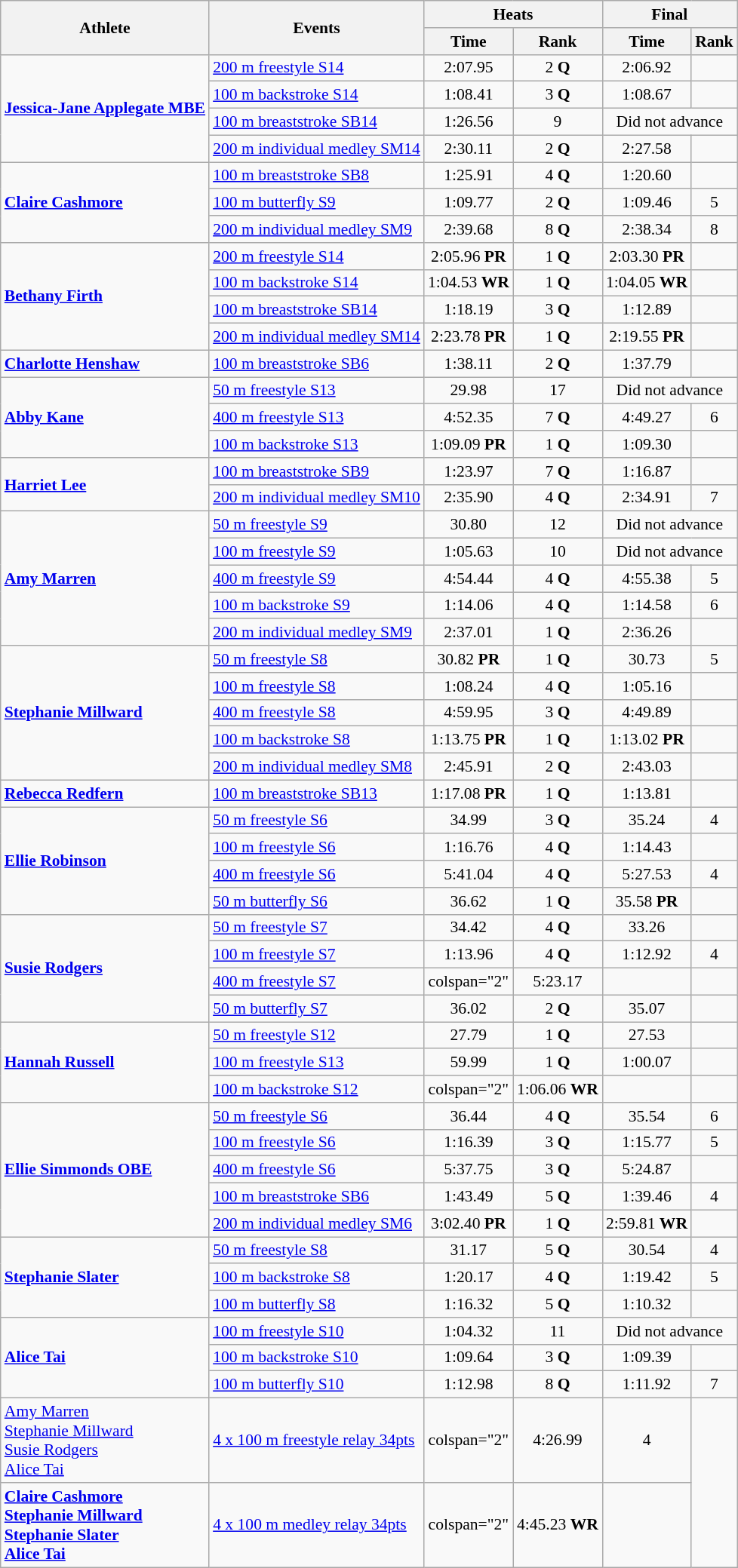<table class=wikitable style="font-size:90%">
<tr>
<th rowspan="2">Athlete</th>
<th rowspan="2">Events</th>
<th colspan="2">Heats</th>
<th colspan="2">Final</th>
</tr>
<tr>
<th>Time</th>
<th>Rank</th>
<th>Time</th>
<th>Rank</th>
</tr>
<tr align=center>
<td style="text-align:left;" rowspan="4"><strong><a href='#'>Jessica-Jane Applegate MBE</a></strong></td>
<td align=left><a href='#'>200 m freestyle S14</a></td>
<td>2:07.95</td>
<td>2 <strong>Q</strong></td>
<td>2:06.92</td>
<td></td>
</tr>
<tr align=center>
<td align=left><a href='#'>100 m backstroke S14</a></td>
<td>1:08.41</td>
<td>3 <strong>Q</strong></td>
<td>1:08.67</td>
<td></td>
</tr>
<tr align=center>
<td align=left><a href='#'>100 m breaststroke SB14</a></td>
<td>1:26.56</td>
<td>9</td>
<td colspan="2">Did not advance</td>
</tr>
<tr align=center>
<td align=left><a href='#'>200 m individual medley SM14</a></td>
<td>2:30.11</td>
<td>2 <strong>Q</strong></td>
<td>2:27.58</td>
<td></td>
</tr>
<tr align=center>
<td style="text-align:left;" rowspan="3"><strong><a href='#'>Claire Cashmore</a></strong></td>
<td align=left><a href='#'>100 m breaststroke SB8</a></td>
<td>1:25.91</td>
<td>4 <strong>Q</strong></td>
<td>1:20.60</td>
<td></td>
</tr>
<tr align=center>
<td align=left><a href='#'>100 m butterfly S9</a></td>
<td>1:09.77</td>
<td>2 <strong>Q</strong></td>
<td>1:09.46</td>
<td>5</td>
</tr>
<tr align=center>
<td align=left><a href='#'>200 m individual medley SM9</a></td>
<td>2:39.68</td>
<td>8 <strong>Q</strong></td>
<td>2:38.34</td>
<td>8</td>
</tr>
<tr align=center>
<td style="text-align:left;" rowspan="4"><strong><a href='#'>Bethany Firth</a></strong></td>
<td align=left><a href='#'>200 m freestyle S14</a></td>
<td>2:05.96 <strong>PR</strong></td>
<td>1 <strong>Q</strong></td>
<td>2:03.30 <strong>PR</strong></td>
<td></td>
</tr>
<tr align=center>
<td align=left><a href='#'>100 m backstroke S14</a></td>
<td>1:04.53 <strong>WR</strong></td>
<td>1 <strong>Q</strong></td>
<td>1:04.05 <strong>WR</strong></td>
<td></td>
</tr>
<tr align=center>
<td align=left><a href='#'>100 m breaststroke SB14</a></td>
<td>1:18.19</td>
<td>3 <strong>Q</strong></td>
<td>1:12.89</td>
<td></td>
</tr>
<tr align=center>
<td align=left><a href='#'>200 m individual medley SM14</a></td>
<td>2:23.78 <strong>PR</strong></td>
<td>1 <strong>Q</strong></td>
<td>2:19.55 <strong>PR</strong></td>
<td></td>
</tr>
<tr align=center>
<td align=left><strong><a href='#'>Charlotte Henshaw</a></strong></td>
<td align=left><a href='#'>100 m breaststroke SB6</a></td>
<td>1:38.11</td>
<td>2 <strong>Q</strong></td>
<td>1:37.79</td>
<td></td>
</tr>
<tr align=center>
<td style="text-align:left;" rowspan="3"><strong><a href='#'>Abby Kane</a></strong></td>
<td align=left><a href='#'>50 m freestyle S13</a></td>
<td>29.98</td>
<td>17</td>
<td colspan="2">Did not advance</td>
</tr>
<tr align=center>
<td align=left><a href='#'>400 m freestyle S13</a></td>
<td>4:52.35</td>
<td>7 <strong>Q</strong></td>
<td>4:49.27</td>
<td>6</td>
</tr>
<tr align=center>
<td align=left><a href='#'>100 m backstroke S13</a></td>
<td>1:09.09 <strong>PR</strong></td>
<td>1 <strong>Q</strong></td>
<td>1:09.30</td>
<td></td>
</tr>
<tr align=center>
<td style="text-align:left;" rowspan="2"><strong><a href='#'>Harriet Lee</a></strong></td>
<td align=left><a href='#'>100 m breaststroke SB9</a></td>
<td>1:23.97</td>
<td>7 <strong>Q</strong></td>
<td>1:16.87</td>
<td></td>
</tr>
<tr align=center>
<td align=left><a href='#'>200 m individual medley SM10</a></td>
<td>2:35.90</td>
<td>4 <strong>Q</strong></td>
<td>2:34.91</td>
<td>7</td>
</tr>
<tr align=center>
<td style="text-align:left;" rowspan="5"><strong><a href='#'>Amy Marren</a></strong></td>
<td align=left><a href='#'>50 m freestyle S9</a></td>
<td>30.80</td>
<td>12</td>
<td colspan="2">Did not advance</td>
</tr>
<tr align=center>
<td align=left><a href='#'>100 m freestyle S9</a></td>
<td>1:05.63</td>
<td>10</td>
<td colspan="2">Did not advance</td>
</tr>
<tr align=center>
<td align=left><a href='#'>400 m freestyle S9</a></td>
<td>4:54.44</td>
<td>4 <strong>Q</strong></td>
<td>4:55.38</td>
<td>5</td>
</tr>
<tr align=center>
<td align=left><a href='#'>100 m backstroke S9</a></td>
<td>1:14.06</td>
<td>4 <strong>Q</strong></td>
<td>1:14.58</td>
<td>6</td>
</tr>
<tr align=center>
<td align=left><a href='#'>200 m individual medley SM9</a></td>
<td>2:37.01</td>
<td>1 <strong>Q</strong></td>
<td>2:36.26</td>
<td></td>
</tr>
<tr align=center>
<td style="text-align:left;" rowspan="5"><strong><a href='#'>Stephanie Millward</a></strong></td>
<td align=left><a href='#'>50 m freestyle S8</a></td>
<td>30.82 <strong>PR</strong></td>
<td>1 <strong>Q</strong></td>
<td>30.73</td>
<td>5</td>
</tr>
<tr align=center>
<td align=left><a href='#'>100 m freestyle S8</a></td>
<td>1:08.24</td>
<td>4 <strong>Q</strong></td>
<td>1:05.16</td>
<td></td>
</tr>
<tr align=center>
<td align=left><a href='#'>400 m freestyle S8</a></td>
<td>4:59.95</td>
<td>3 <strong>Q</strong></td>
<td>4:49.89</td>
<td></td>
</tr>
<tr align=center>
<td align=left><a href='#'>100 m backstroke S8</a></td>
<td>1:13.75 <strong>PR</strong></td>
<td>1 <strong>Q</strong></td>
<td>1:13.02 <strong>PR</strong></td>
<td></td>
</tr>
<tr align=center>
<td align=left><a href='#'>200 m individual medley SM8</a></td>
<td>2:45.91</td>
<td>2 <strong>Q</strong></td>
<td>2:43.03</td>
<td></td>
</tr>
<tr align=center>
<td align=left><strong><a href='#'>Rebecca Redfern</a></strong></td>
<td align=left><a href='#'>100 m breaststroke SB13</a></td>
<td>1:17.08 <strong>PR</strong></td>
<td>1 <strong>Q</strong></td>
<td>1:13.81</td>
<td></td>
</tr>
<tr align=center>
<td style="text-align:left;" rowspan="4"><strong><a href='#'>Ellie Robinson</a></strong></td>
<td align=left><a href='#'>50 m freestyle S6</a></td>
<td>34.99</td>
<td>3 <strong>Q</strong></td>
<td>35.24</td>
<td>4</td>
</tr>
<tr align=center>
<td align=left><a href='#'>100 m freestyle S6</a></td>
<td>1:16.76</td>
<td>4 <strong>Q</strong></td>
<td>1:14.43</td>
<td></td>
</tr>
<tr align=center>
<td align=left><a href='#'>400 m freestyle S6</a></td>
<td>5:41.04</td>
<td>4 <strong>Q</strong></td>
<td>5:27.53</td>
<td>4</td>
</tr>
<tr align=center>
<td align=left><a href='#'>50 m butterfly S6</a></td>
<td>36.62</td>
<td>1 <strong>Q</strong></td>
<td>35.58 <strong>PR</strong></td>
<td></td>
</tr>
<tr align=center>
<td style="text-align:left;" rowspan="4"><strong><a href='#'>Susie Rodgers</a></strong></td>
<td align=left><a href='#'>50 m freestyle S7</a></td>
<td>34.42</td>
<td>4 <strong>Q</strong></td>
<td>33.26</td>
<td></td>
</tr>
<tr align=center>
<td align=left><a href='#'>100 m freestyle S7</a></td>
<td>1:13.96</td>
<td>4 <strong>Q</strong></td>
<td>1:12.92</td>
<td>4</td>
</tr>
<tr align=center>
<td align=left><a href='#'>400 m freestyle S7</a></td>
<td>colspan="2" </td>
<td>5:23.17</td>
<td></td>
</tr>
<tr align=center>
<td align=left><a href='#'>50 m butterfly S7</a></td>
<td>36.02</td>
<td>2 <strong>Q</strong></td>
<td>35.07</td>
<td></td>
</tr>
<tr align=center>
<td style="text-align:left;" rowspan="3"><strong><a href='#'>Hannah Russell</a></strong></td>
<td align=left><a href='#'>50 m freestyle S12</a></td>
<td>27.79</td>
<td>1 <strong>Q</strong></td>
<td>27.53</td>
<td></td>
</tr>
<tr align=center>
<td align=left><a href='#'>100 m freestyle S13</a></td>
<td>59.99</td>
<td>1 <strong>Q</strong></td>
<td>1:00.07</td>
<td></td>
</tr>
<tr align=center>
<td align=left><a href='#'>100 m backstroke S12</a></td>
<td>colspan="2" </td>
<td>1:06.06 <strong>WR</strong></td>
<td></td>
</tr>
<tr align=center>
<td style="text-align:left;" rowspan="5"><strong><a href='#'>Ellie Simmonds OBE</a></strong></td>
<td align=left><a href='#'>50 m freestyle S6</a></td>
<td>36.44</td>
<td>4 <strong>Q</strong></td>
<td>35.54</td>
<td>6</td>
</tr>
<tr align=center>
<td align=left><a href='#'>100 m freestyle S6</a></td>
<td>1:16.39</td>
<td>3 <strong>Q</strong></td>
<td>1:15.77</td>
<td>5</td>
</tr>
<tr align=center>
<td align=left><a href='#'>400 m freestyle S6</a></td>
<td>5:37.75</td>
<td>3 <strong>Q</strong></td>
<td>5:24.87</td>
<td></td>
</tr>
<tr align=center>
<td align=left><a href='#'>100 m breaststroke SB6</a></td>
<td>1:43.49</td>
<td>5 <strong>Q</strong></td>
<td>1:39.46</td>
<td>4</td>
</tr>
<tr align=center>
<td align=left><a href='#'>200 m individual medley SM6</a></td>
<td>3:02.40 <strong>PR</strong></td>
<td>1 <strong>Q</strong></td>
<td>2:59.81 <strong>WR</strong></td>
<td></td>
</tr>
<tr align=center>
<td style="text-align:left;" rowspan="3"><strong><a href='#'>Stephanie Slater</a></strong></td>
<td align=left><a href='#'>50 m freestyle S8</a></td>
<td>31.17</td>
<td>5 <strong>Q</strong></td>
<td>30.54</td>
<td>4</td>
</tr>
<tr align=center>
<td align=left><a href='#'>100 m backstroke S8</a></td>
<td>1:20.17</td>
<td>4 <strong>Q</strong></td>
<td>1:19.42</td>
<td>5</td>
</tr>
<tr align=center>
<td align=left><a href='#'>100 m butterfly S8</a></td>
<td>1:16.32</td>
<td>5 <strong>Q</strong></td>
<td>1:10.32</td>
<td></td>
</tr>
<tr align=center>
<td style="text-align:left;" rowspan="3"><strong><a href='#'>Alice Tai</a></strong></td>
<td align=left><a href='#'>100 m freestyle S10</a></td>
<td>1:04.32</td>
<td>11</td>
<td colspan="2">Did not advance</td>
</tr>
<tr align=center>
<td align=left><a href='#'>100 m backstroke S10</a></td>
<td>1:09.64</td>
<td>3 <strong>Q</strong></td>
<td>1:09.39</td>
<td></td>
</tr>
<tr align=center>
<td align=left><a href='#'>100 m butterfly S10</a></td>
<td>1:12.98</td>
<td>8 <strong>Q</strong></td>
<td>1:11.92</td>
<td>7</td>
</tr>
<tr align=center>
<td align=left><a href='#'>Amy Marren</a><br><a href='#'>Stephanie Millward</a><br><a href='#'>Susie Rodgers</a><br><a href='#'>Alice Tai</a></td>
<td align=left><a href='#'>4 x 100 m freestyle relay 34pts</a></td>
<td>colspan="2" </td>
<td>4:26.99</td>
<td>4</td>
</tr>
<tr align=center>
<td align=left><strong><a href='#'>Claire Cashmore</a><br><a href='#'>Stephanie Millward</a><br><a href='#'>Stephanie Slater</a><br><a href='#'>Alice Tai</a></strong></td>
<td align=left><a href='#'>4 x 100 m medley relay 34pts</a></td>
<td>colspan="2" </td>
<td>4:45.23 <strong>WR</strong></td>
<td></td>
</tr>
</table>
